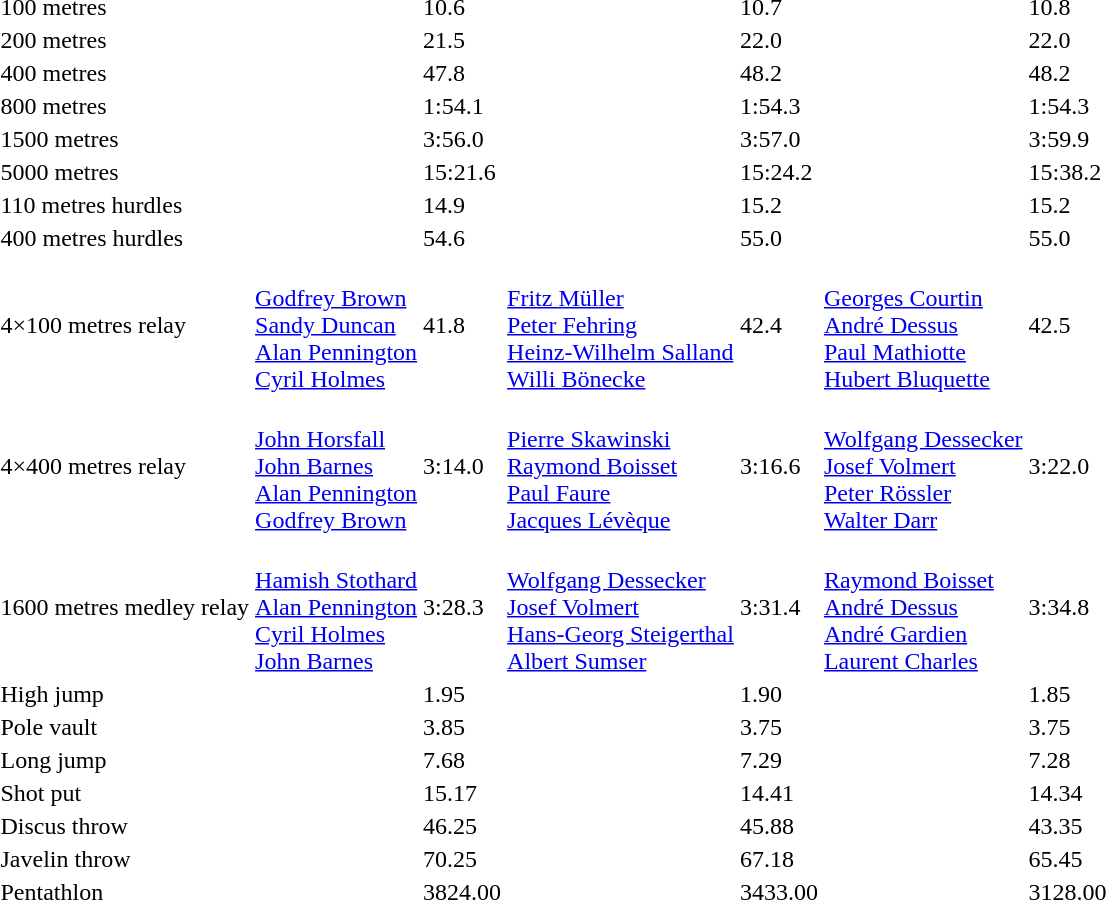<table>
<tr>
<td>100 metres</td>
<td></td>
<td>10.6</td>
<td></td>
<td>10.7</td>
<td></td>
<td>10.8</td>
</tr>
<tr>
<td>200 metres</td>
<td></td>
<td>21.5</td>
<td></td>
<td>22.0</td>
<td></td>
<td>22.0</td>
</tr>
<tr>
<td>400 metres</td>
<td></td>
<td>47.8</td>
<td></td>
<td>48.2</td>
<td></td>
<td>48.2</td>
</tr>
<tr>
<td>800 metres</td>
<td></td>
<td>1:54.1</td>
<td></td>
<td>1:54.3</td>
<td></td>
<td>1:54.3</td>
</tr>
<tr>
<td>1500 metres</td>
<td></td>
<td>3:56.0</td>
<td></td>
<td>3:57.0</td>
<td></td>
<td>3:59.9</td>
</tr>
<tr>
<td>5000 metres</td>
<td></td>
<td>15:21.6</td>
<td></td>
<td>15:24.2</td>
<td></td>
<td>15:38.2</td>
</tr>
<tr>
<td>110 metres hurdles</td>
<td></td>
<td>14.9</td>
<td></td>
<td>15.2</td>
<td></td>
<td>15.2</td>
</tr>
<tr>
<td>400 metres hurdles</td>
<td></td>
<td>54.6</td>
<td></td>
<td>55.0</td>
<td></td>
<td>55.0</td>
</tr>
<tr>
<td>4×100 metres relay</td>
<td><br><a href='#'>Godfrey Brown</a><br><a href='#'>Sandy Duncan</a><br><a href='#'>Alan Pennington</a><br><a href='#'>Cyril Holmes</a></td>
<td>41.8</td>
<td><br><a href='#'>Fritz Müller</a><br><a href='#'>Peter Fehring</a><br><a href='#'>Heinz-Wilhelm Salland</a><br><a href='#'>Willi Bönecke</a></td>
<td>42.4</td>
<td><br><a href='#'>Georges Courtin</a><br><a href='#'>André Dessus</a><br><a href='#'>Paul Mathiotte</a><br><a href='#'>Hubert Bluquette</a></td>
<td>42.5</td>
</tr>
<tr>
<td>4×400 metres relay</td>
<td><br><a href='#'>John Horsfall</a><br><a href='#'>John Barnes</a><br><a href='#'>Alan Pennington</a><br><a href='#'>Godfrey Brown</a></td>
<td>3:14.0</td>
<td><br><a href='#'>Pierre Skawinski</a><br><a href='#'>Raymond Boisset</a><br><a href='#'>Paul Faure</a><br><a href='#'>Jacques Lévèque</a></td>
<td>3:16.6</td>
<td><br><a href='#'>Wolfgang Dessecker</a><br><a href='#'>Josef Volmert</a><br><a href='#'>Peter Rössler</a><br><a href='#'>Walter Darr</a></td>
<td>3:22.0</td>
</tr>
<tr>
<td>1600 metres medley relay</td>
<td><br><a href='#'>Hamish Stothard</a><br><a href='#'>Alan Pennington</a><br><a href='#'>Cyril Holmes</a><br><a href='#'>John Barnes</a></td>
<td>3:28.3</td>
<td><br><a href='#'>Wolfgang Dessecker</a><br><a href='#'>Josef Volmert</a><br><a href='#'>Hans-Georg Steigerthal</a><br><a href='#'>Albert Sumser</a></td>
<td>3:31.4</td>
<td><br><a href='#'>Raymond Boisset</a><br><a href='#'>André Dessus</a><br><a href='#'>André Gardien</a><br><a href='#'>Laurent Charles</a></td>
<td>3:34.8</td>
</tr>
<tr>
<td>High jump</td>
<td></td>
<td>1.95</td>
<td></td>
<td>1.90</td>
<td></td>
<td>1.85</td>
</tr>
<tr>
<td>Pole vault</td>
<td></td>
<td>3.85</td>
<td></td>
<td>3.75</td>
<td></td>
<td>3.75</td>
</tr>
<tr>
<td>Long jump</td>
<td></td>
<td>7.68</td>
<td></td>
<td>7.29</td>
<td></td>
<td>7.28</td>
</tr>
<tr>
<td>Shot put</td>
<td></td>
<td>15.17</td>
<td></td>
<td>14.41</td>
<td></td>
<td>14.34</td>
</tr>
<tr>
<td>Discus throw</td>
<td></td>
<td>46.25</td>
<td></td>
<td>45.88</td>
<td></td>
<td>43.35</td>
</tr>
<tr>
<td>Javelin throw</td>
<td></td>
<td>70.25</td>
<td></td>
<td>67.18</td>
<td></td>
<td>65.45</td>
</tr>
<tr>
<td>Pentathlon</td>
<td></td>
<td>3824.00</td>
<td></td>
<td>3433.00</td>
<td></td>
<td>3128.00</td>
</tr>
</table>
